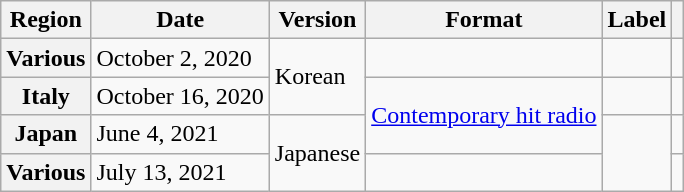<table class="wikitable plainrowheaders">
<tr>
<th scope="col">Region</th>
<th scope="col">Date</th>
<th scope="col">Version</th>
<th scope="col">Format</th>
<th scope="col">Label</th>
<th scope="col"></th>
</tr>
<tr>
<th scope="row">Various</th>
<td>October 2, 2020</td>
<td rowspan="2">Korean</td>
<td></td>
<td></td>
<td align="center"></td>
</tr>
<tr>
<th scope="row">Italy</th>
<td>October 16, 2020</td>
<td rowspan="2"><a href='#'>Contemporary hit radio</a></td>
<td></td>
<td align="center"></td>
</tr>
<tr>
<th scope="row">Japan</th>
<td>June 4, 2021</td>
<td rowspan="2">Japanese</td>
<td rowspan="2"></td>
<td align="center"></td>
</tr>
<tr>
<th scope="row">Various</th>
<td>July 13, 2021</td>
<td></td>
<td align="center"></td>
</tr>
</table>
